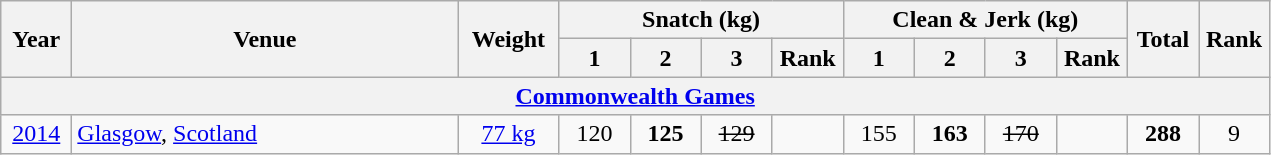<table class = "wikitable" style="text-align:center;">
<tr>
<th rowspan=2 width=40>Year</th>
<th rowspan=2 width=250>Venue</th>
<th rowspan=2 width=60>Weight</th>
<th colspan=4>Snatch (kg)</th>
<th colspan=4>Clean & Jerk (kg)</th>
<th rowspan=2 width=40>Total</th>
<th rowspan=2 width=40>Rank</th>
</tr>
<tr>
<th width=40>1</th>
<th width=40>2</th>
<th width=40>3</th>
<th width=40>Rank</th>
<th width=40>1</th>
<th width=40>2</th>
<th width=40>3</th>
<th width=40>Rank</th>
</tr>
<tr>
<th colspan=13><a href='#'>Commonwealth Games</a></th>
</tr>
<tr>
<td><a href='#'>2014</a></td>
<td align=left> <a href='#'>Glasgow</a>, <a href='#'>Scotland</a></td>
<td><a href='#'>77 kg</a></td>
<td>120</td>
<td><strong>125</strong></td>
<td><s>129</s></td>
<td></td>
<td>155</td>
<td><strong>163</strong></td>
<td><s>170</s></td>
<td></td>
<td><strong>288</strong></td>
<td>9</td>
</tr>
</table>
